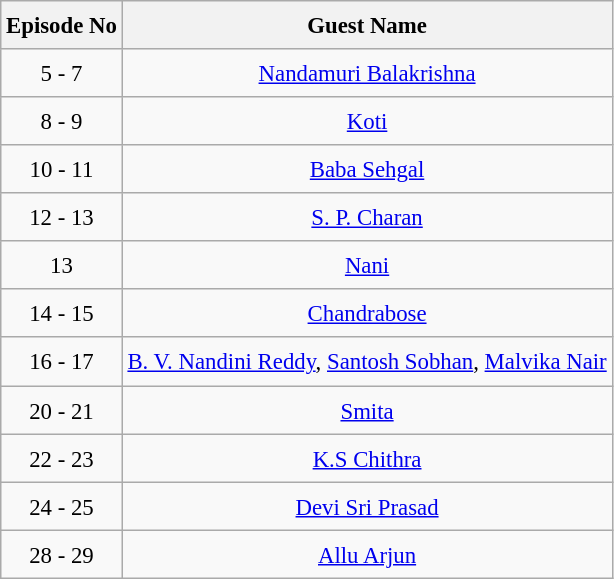<table class="wikitable sortable" style=" text-align:center; font-size:95%;  line-height:25px; width:auto;">
<tr>
<th>Episode No</th>
<th>Guest Name</th>
</tr>
<tr>
<td>5 - 7</td>
<td><a href='#'>Nandamuri Balakrishna</a></td>
</tr>
<tr>
<td>8 - 9</td>
<td><a href='#'>Koti</a></td>
</tr>
<tr>
<td>10 - 11</td>
<td><a href='#'>Baba Sehgal</a></td>
</tr>
<tr>
<td>12 - 13</td>
<td><a href='#'>S. P. Charan</a></td>
</tr>
<tr>
<td>13</td>
<td><a href='#'>Nani</a></td>
</tr>
<tr>
<td>14 - 15</td>
<td><a href='#'>Chandrabose</a></td>
</tr>
<tr>
<td>16 - 17</td>
<td><a href='#'>B. V. Nandini Reddy</a>, <a href='#'>Santosh Sobhan</a>, <a href='#'>Malvika Nair</a></td>
</tr>
<tr>
<td>20 - 21</td>
<td><a href='#'>Smita</a></td>
</tr>
<tr>
<td>22 - 23</td>
<td><a href='#'>K.S Chithra</a></td>
</tr>
<tr>
<td>24 - 25</td>
<td><a href='#'>Devi Sri Prasad</a></td>
</tr>
<tr>
<td>28 - 29</td>
<td><a href='#'>Allu Arjun</a></td>
</tr>
</table>
